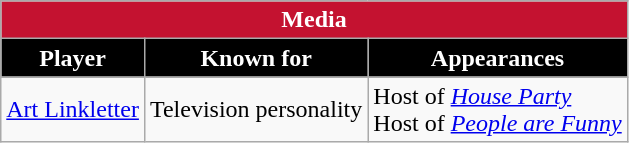<table class="wikitable" style="float:left; margin-right:1em">
<tr>
<th style="background:#C41230; color:white;" colspan=6>Media</th>
</tr>
<tr>
<th style="background:black;color:white;">Player</th>
<th style="background:black;color:white;">Known for</th>
<th style="background:black;color:white;">Appearances</th>
</tr>
<tr>
<td><a href='#'>Art Linkletter</a></td>
<td>Television personality</td>
<td>Host of <a href='#'><em>House Party</em></a><br>Host of <em><a href='#'>People are Funny</a></em></td>
</tr>
</table>
